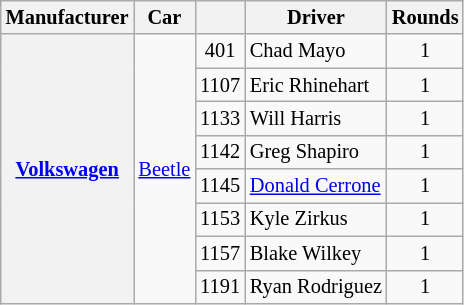<table class="wikitable" style="font-size:85%;">
<tr>
<th>Manufacturer</th>
<th>Car</th>
<th></th>
<th>Driver</th>
<th>Rounds</th>
</tr>
<tr>
<th rowspan="8"><a href='#'>Volkswagen</a></th>
<td rowspan="8" align="center"><a href='#'>Beetle</a></td>
<td align="center">401</td>
<td> Chad Mayo</td>
<td align="center">1</td>
</tr>
<tr>
<td align="center">1107</td>
<td> Eric Rhinehart</td>
<td align="center">1</td>
</tr>
<tr>
<td align="center">1133</td>
<td> Will Harris</td>
<td align="center">1</td>
</tr>
<tr>
<td align="center">1142</td>
<td> Greg Shapiro</td>
<td align="center">1</td>
</tr>
<tr>
<td align="center">1145</td>
<td> <a href='#'>Donald Cerrone</a></td>
<td align="center">1</td>
</tr>
<tr>
<td align="center">1153</td>
<td> Kyle Zirkus</td>
<td align="center">1</td>
</tr>
<tr>
<td align="center">1157</td>
<td> Blake Wilkey</td>
<td align="center">1</td>
</tr>
<tr>
<td align="center">1191</td>
<td> Ryan Rodriguez</td>
<td align="center">1</td>
</tr>
</table>
